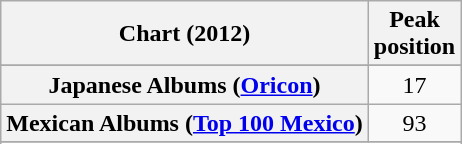<table class="wikitable sortable plainrowheaders" style="text-align:center">
<tr>
<th scope="col">Chart (2012)</th>
<th scope="col">Peak<br>position</th>
</tr>
<tr>
</tr>
<tr>
</tr>
<tr>
</tr>
<tr>
</tr>
<tr>
</tr>
<tr>
</tr>
<tr>
</tr>
<tr>
</tr>
<tr>
</tr>
<tr>
</tr>
<tr>
</tr>
<tr>
</tr>
<tr>
</tr>
<tr>
<th scope="row">Japanese Albums (<a href='#'>Oricon</a>)</th>
<td>17</td>
</tr>
<tr>
<th scope="row">Mexican Albums (<a href='#'>Top 100 Mexico</a>)</th>
<td>93</td>
</tr>
<tr>
</tr>
<tr>
</tr>
<tr>
</tr>
<tr>
</tr>
<tr>
</tr>
<tr>
</tr>
<tr>
</tr>
<tr>
</tr>
<tr>
</tr>
<tr>
</tr>
<tr>
</tr>
<tr>
</tr>
<tr>
</tr>
</table>
